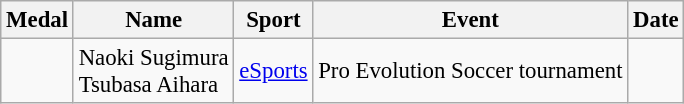<table class="wikitable sortable" style="font-size:95%">
<tr>
<th>Medal</th>
<th>Name</th>
<th>Sport</th>
<th>Event</th>
<th>Date</th>
</tr>
<tr>
<td></td>
<td>Naoki Sugimura<br>Tsubasa Aihara</td>
<td><a href='#'>eSports</a></td>
<td>Pro Evolution Soccer tournament</td>
<td></td>
</tr>
</table>
